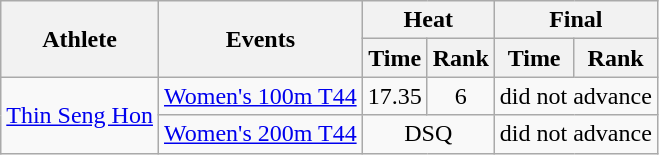<table class=wikitable>
<tr>
<th rowspan="2">Athlete</th>
<th rowspan="2">Events</th>
<th colspan="2">Heat</th>
<th colspan="2">Final</th>
</tr>
<tr>
<th>Time</th>
<th>Rank</th>
<th>Time</th>
<th>Rank</th>
</tr>
<tr>
<td rowspan=2><a href='#'>Thin Seng Hon</a></td>
<td><a href='#'>Women's 100m T44</a></td>
<td align="center">17.35</td>
<td align="center">6</td>
<td align="center" colspan=2>did not advance</td>
</tr>
<tr>
<td><a href='#'>Women's 200m T44</a></td>
<td align="center" colspan=2>DSQ</td>
<td align="center" colspan=2>did not advance</td>
</tr>
</table>
